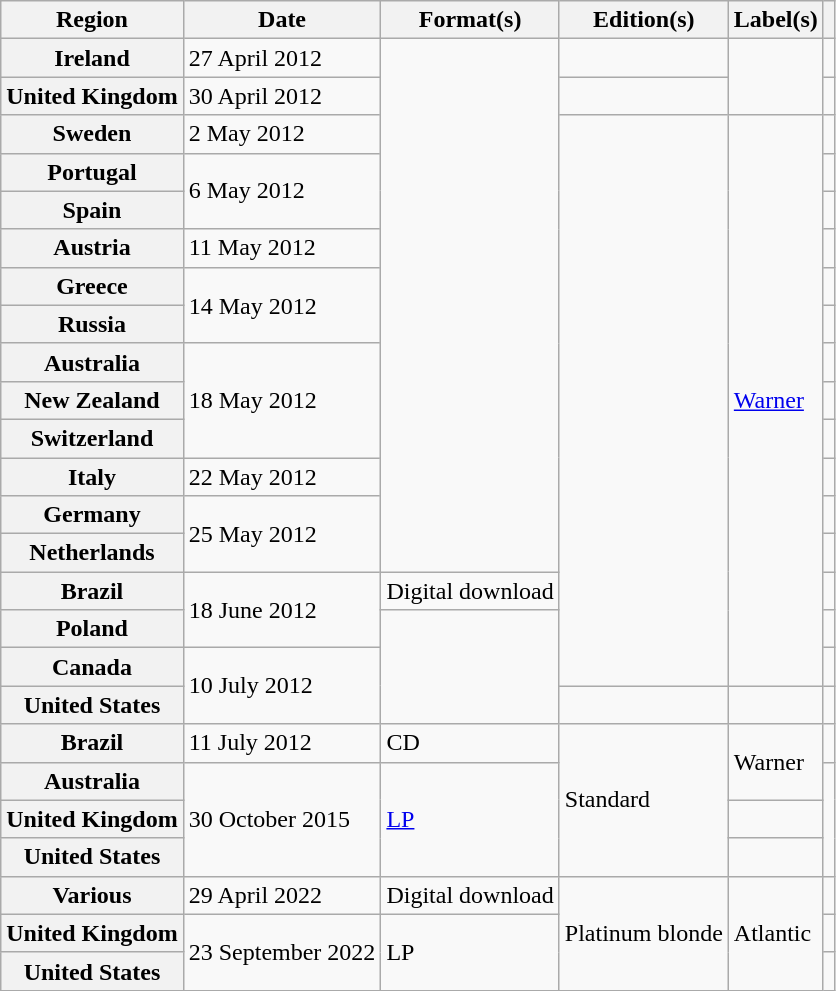<table class="wikitable plainrowheaders">
<tr>
<th scope="col">Region</th>
<th scope="col">Date</th>
<th scope="col">Format(s)</th>
<th scope="col">Edition(s)</th>
<th scope="col">Label(s)</th>
<th scope="col"></th>
</tr>
<tr>
<th scope="row">Ireland</th>
<td>27 April 2012</td>
<td rowspan="14"></td>
<td></td>
<td rowspan="2"></td>
<td align="center"></td>
</tr>
<tr>
<th scope="row">United Kingdom</th>
<td>30 April 2012</td>
<td></td>
<td align="center"></td>
</tr>
<tr>
<th scope="row">Sweden</th>
<td>2 May 2012</td>
<td rowspan="15"></td>
<td rowspan="15"><a href='#'>Warner</a></td>
<td align="center"></td>
</tr>
<tr>
<th scope="row">Portugal</th>
<td rowspan="2">6 May 2012</td>
<td align="center"></td>
</tr>
<tr>
<th scope="row">Spain</th>
<td align="center"></td>
</tr>
<tr>
<th scope="row">Austria</th>
<td>11 May 2012</td>
<td align="center"></td>
</tr>
<tr>
<th scope="row">Greece</th>
<td rowspan="2">14 May 2012</td>
<td align="center"></td>
</tr>
<tr>
<th scope="row">Russia</th>
<td align="center"></td>
</tr>
<tr>
<th scope="row">Australia</th>
<td rowspan="3">18 May 2012</td>
<td align="center"></td>
</tr>
<tr>
<th scope="row">New Zealand</th>
<td align="center"></td>
</tr>
<tr>
<th scope="row">Switzerland</th>
<td align="center"></td>
</tr>
<tr>
<th scope="row">Italy</th>
<td>22 May 2012</td>
<td align="center"></td>
</tr>
<tr>
<th scope="row">Germany</th>
<td rowspan="2">25 May 2012</td>
<td align="center"></td>
</tr>
<tr>
<th scope="row">Netherlands</th>
<td align="center"></td>
</tr>
<tr>
<th scope="row">Brazil</th>
<td rowspan="2">18 June 2012</td>
<td>Digital download</td>
<td align="center"></td>
</tr>
<tr>
<th scope="row">Poland</th>
<td rowspan="3"></td>
<td align="center"></td>
</tr>
<tr>
<th scope="row">Canada</th>
<td rowspan="2">10 July 2012</td>
<td align="center"></td>
</tr>
<tr>
<th scope="row">United States</th>
<td></td>
<td></td>
<td align="center"></td>
</tr>
<tr>
<th scope="row">Brazil</th>
<td>11 July 2012</td>
<td>CD</td>
<td rowspan="4">Standard</td>
<td rowspan="2">Warner</td>
<td align="center"></td>
</tr>
<tr>
<th scope="row">Australia</th>
<td rowspan="3">30 October 2015</td>
<td rowspan="3"><a href='#'>LP</a></td>
<td align="center" rowspan="3"></td>
</tr>
<tr>
<th scope="row">United Kingdom</th>
<td></td>
</tr>
<tr>
<th scope="row">United States</th>
<td></td>
</tr>
<tr>
<th scope="row">Various</th>
<td>29 April 2022</td>
<td>Digital download</td>
<td rowspan="3">Platinum blonde</td>
<td rowspan="3">Atlantic</td>
<td align="center"></td>
</tr>
<tr>
<th scope="row">United Kingdom</th>
<td rowspan="2">23 September 2022</td>
<td rowspan="2">LP</td>
<td align="center"></td>
</tr>
<tr>
<th scope="row">United States</th>
<td align="center"></td>
</tr>
</table>
